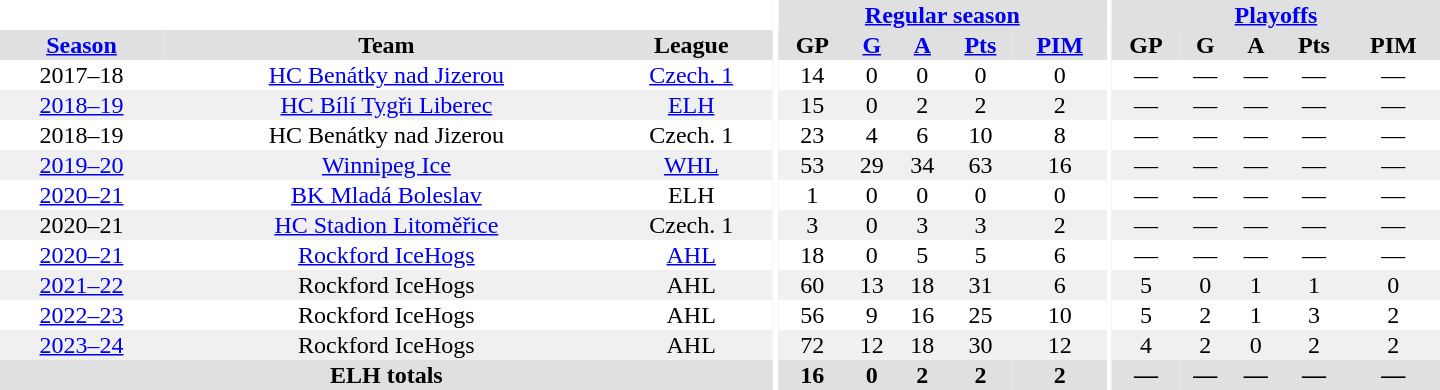<table border="0" cellpadding="1" cellspacing="0" style="text-align:center; width:60em">
<tr bgcolor="#e0e0e0">
<th colspan="3" bgcolor="#ffffff"></th>
<th rowspan="99" bgcolor="#ffffff"></th>
<th colspan="5"><a href='#'>Regular season</a></th>
<th rowspan="99" bgcolor="#ffffff"></th>
<th colspan="5"><a href='#'>Playoffs</a></th>
</tr>
<tr bgcolor="#e0e0e0">
<th><a href='#'>Season</a></th>
<th>Team</th>
<th>League</th>
<th>GP</th>
<th><a href='#'>G</a></th>
<th><a href='#'>A</a></th>
<th><a href='#'>Pts</a></th>
<th><a href='#'>PIM</a></th>
<th>GP</th>
<th>G</th>
<th>A</th>
<th>Pts</th>
<th>PIM</th>
</tr>
<tr>
<td>2017–18</td>
<td><a href='#'>HC Benátky nad Jizerou</a></td>
<td><a href='#'>Czech. 1</a></td>
<td>14</td>
<td>0</td>
<td>0</td>
<td>0</td>
<td>0</td>
<td>—</td>
<td>—</td>
<td>—</td>
<td>—</td>
<td>—</td>
</tr>
<tr bgcolor="#f0f0f0">
<td><a href='#'>2018–19</a></td>
<td><a href='#'>HC Bílí Tygři Liberec</a></td>
<td><a href='#'>ELH</a></td>
<td>15</td>
<td>0</td>
<td>2</td>
<td>2</td>
<td>2</td>
<td>—</td>
<td>—</td>
<td>—</td>
<td>—</td>
<td>—</td>
</tr>
<tr>
<td>2018–19</td>
<td>HC Benátky nad Jizerou</td>
<td>Czech. 1</td>
<td>23</td>
<td>4</td>
<td>6</td>
<td>10</td>
<td>8</td>
<td>—</td>
<td>—</td>
<td>—</td>
<td>—</td>
<td>—</td>
</tr>
<tr bgcolor="#f0f0f0">
<td><a href='#'>2019–20</a></td>
<td><a href='#'>Winnipeg Ice</a></td>
<td><a href='#'>WHL</a></td>
<td>53</td>
<td>29</td>
<td>34</td>
<td>63</td>
<td>16</td>
<td>—</td>
<td>—</td>
<td>—</td>
<td>—</td>
<td>—</td>
</tr>
<tr>
<td><a href='#'>2020–21</a></td>
<td><a href='#'>BK Mladá Boleslav</a></td>
<td>ELH</td>
<td>1</td>
<td>0</td>
<td>0</td>
<td>0</td>
<td>0</td>
<td>—</td>
<td>—</td>
<td>—</td>
<td>—</td>
<td>—</td>
</tr>
<tr bgcolor="#f0f0f0">
<td>2020–21</td>
<td><a href='#'>HC Stadion Litoměřice</a></td>
<td>Czech. 1</td>
<td>3</td>
<td>0</td>
<td>3</td>
<td>3</td>
<td>2</td>
<td>—</td>
<td>—</td>
<td>—</td>
<td>—</td>
<td>—</td>
</tr>
<tr>
<td><a href='#'>2020–21</a></td>
<td><a href='#'>Rockford IceHogs</a></td>
<td><a href='#'>AHL</a></td>
<td>18</td>
<td>0</td>
<td>5</td>
<td>5</td>
<td>6</td>
<td>—</td>
<td>—</td>
<td>—</td>
<td>—</td>
<td>—</td>
</tr>
<tr bgcolor="#f0f0f0">
<td><a href='#'>2021–22</a></td>
<td>Rockford IceHogs</td>
<td>AHL</td>
<td>60</td>
<td>13</td>
<td>18</td>
<td>31</td>
<td>6</td>
<td>5</td>
<td>0</td>
<td>1</td>
<td>1</td>
<td>0</td>
</tr>
<tr>
<td><a href='#'>2022–23</a></td>
<td>Rockford IceHogs</td>
<td>AHL</td>
<td>56</td>
<td>9</td>
<td>16</td>
<td>25</td>
<td>10</td>
<td>5</td>
<td>2</td>
<td>1</td>
<td>3</td>
<td>2</td>
</tr>
<tr bgcolor="#f0f0f0">
<td><a href='#'>2023–24</a></td>
<td>Rockford IceHogs</td>
<td>AHL</td>
<td>72</td>
<td>12</td>
<td>18</td>
<td>30</td>
<td>12</td>
<td>4</td>
<td>2</td>
<td>0</td>
<td>2</td>
<td>2</td>
</tr>
<tr bgcolor="#e0e0e0">
<th colspan="3">ELH totals</th>
<th>16</th>
<th>0</th>
<th>2</th>
<th>2</th>
<th>2</th>
<th>—</th>
<th>—</th>
<th>—</th>
<th>—</th>
<th>—</th>
</tr>
</table>
